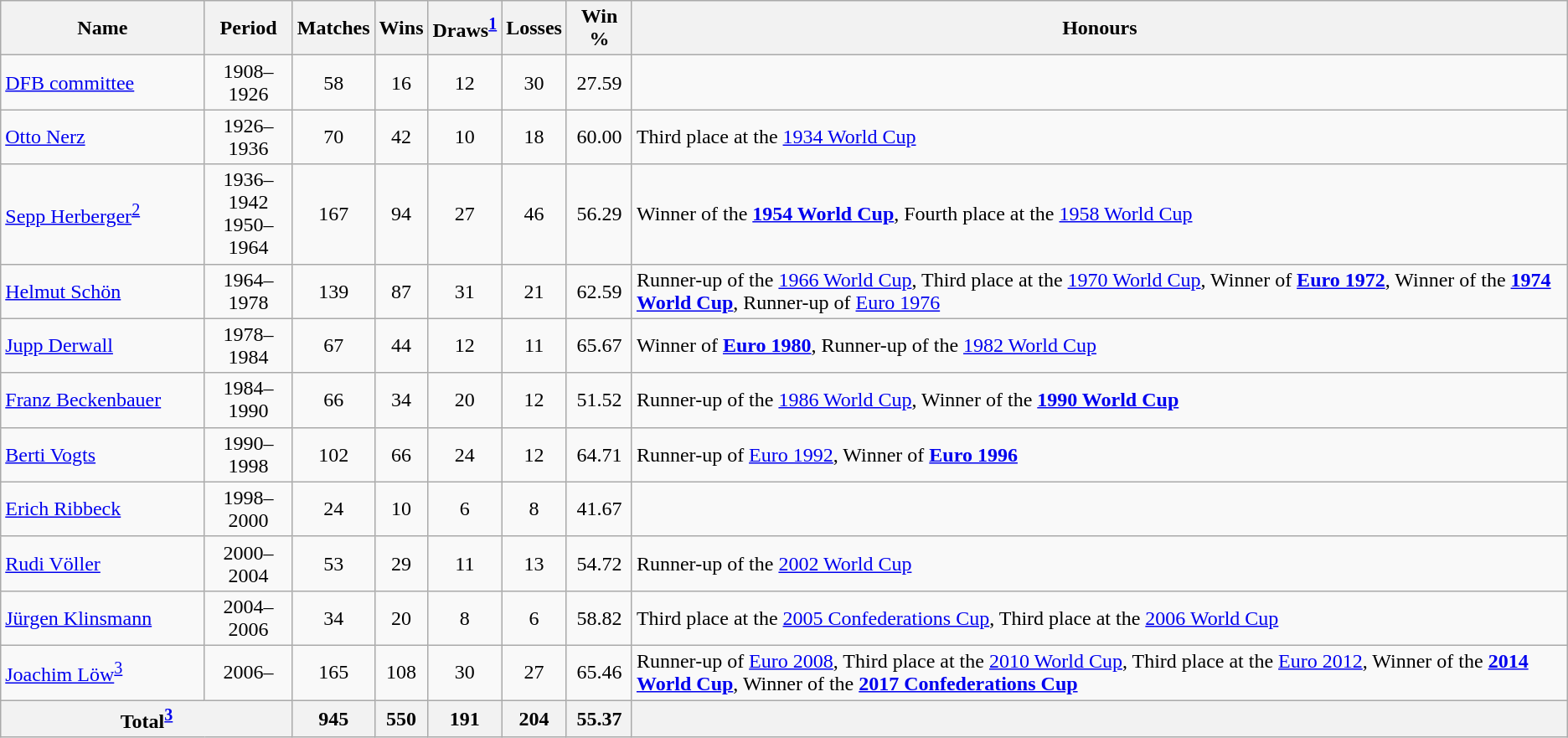<table class="wikitable sortable">
<tr>
<th width=13%>Name</th>
<th>Period</th>
<th>Matches</th>
<th>Wins</th>
<th>Draws<sup><a href='#'>1</a></sup></th>
<th>Losses</th>
<th>Win %</th>
<th>Honours</th>
</tr>
<tr>
<td><a href='#'>DFB committee</a></td>
<td align="center">1908–1926</td>
<td align="center">58</td>
<td align="center">16</td>
<td align="center">12</td>
<td align="center">30</td>
<td align="center">27.59</td>
<td></td>
</tr>
<tr>
<td><a href='#'>Otto Nerz</a></td>
<td align="center">1926–1936</td>
<td align="center">70</td>
<td align="center">42</td>
<td align="center">10</td>
<td align="center">18</td>
<td align="center">60.00</td>
<td>Third place at the <a href='#'>1934 World Cup</a></td>
</tr>
<tr>
<td><a href='#'>Sepp Herberger</a><sup><a href='#'>2</a></sup></td>
<td align="center">1936–1942<br>1950–1964</td>
<td align="center">167</td>
<td align="center">94</td>
<td align="center">27</td>
<td align="center">46</td>
<td align="center">56.29</td>
<td>Winner of the <strong><a href='#'>1954 World Cup</a></strong>, Fourth place at the <a href='#'>1958 World Cup</a></td>
</tr>
<tr>
<td><a href='#'>Helmut Schön</a></td>
<td align="center">1964–1978</td>
<td align="center">139</td>
<td align="center">87</td>
<td align="center">31</td>
<td align="center">21</td>
<td align="center">62.59</td>
<td>Runner-up of the <a href='#'>1966 World Cup</a>, Third place at the <a href='#'>1970 World Cup</a>, Winner of <strong><a href='#'>Euro 1972</a></strong>, Winner of the <strong><a href='#'>1974 World Cup</a></strong>, Runner-up of <a href='#'>Euro 1976</a></td>
</tr>
<tr>
<td><a href='#'>Jupp Derwall</a></td>
<td align="center">1978–1984</td>
<td align="center">67</td>
<td align="center">44</td>
<td align="center">12</td>
<td align="center">11</td>
<td align="center">65.67</td>
<td>Winner of <strong><a href='#'>Euro 1980</a></strong>, Runner-up of the <a href='#'>1982 World Cup</a></td>
</tr>
<tr>
<td><a href='#'>Franz Beckenbauer</a></td>
<td align="center">1984–1990</td>
<td align="center">66</td>
<td align="center">34</td>
<td align="center">20</td>
<td align="center">12</td>
<td align="center">51.52</td>
<td>Runner-up of the <a href='#'>1986 World Cup</a>, Winner of the <strong><a href='#'>1990 World Cup</a></strong></td>
</tr>
<tr>
<td><a href='#'>Berti Vogts</a></td>
<td align="center">1990–1998</td>
<td align="center">102</td>
<td align="center">66</td>
<td align="center">24</td>
<td align="center">12</td>
<td align="center">64.71</td>
<td>Runner-up of <a href='#'>Euro 1992</a>, Winner of <strong><a href='#'>Euro 1996</a></strong></td>
</tr>
<tr>
<td><a href='#'>Erich Ribbeck</a></td>
<td align="center">1998–2000</td>
<td align="center">24</td>
<td align="center">10</td>
<td align="center">6</td>
<td align="center">8</td>
<td align="center">41.67</td>
<td></td>
</tr>
<tr>
<td><a href='#'>Rudi Völler</a></td>
<td align="center">2000–2004</td>
<td align="center">53</td>
<td align="center">29</td>
<td align="center">11</td>
<td align="center">13</td>
<td align="center">54.72</td>
<td>Runner-up of the <a href='#'>2002 World Cup</a></td>
</tr>
<tr>
<td><a href='#'>Jürgen Klinsmann</a></td>
<td align="center">2004–2006</td>
<td align="center">34</td>
<td align="center">20</td>
<td align="center">8</td>
<td align="center">6</td>
<td align="center">58.82</td>
<td>Third place at the <a href='#'>2005 Confederations Cup</a>, Third place at the <a href='#'>2006 World Cup</a></td>
</tr>
<tr>
<td><a href='#'>Joachim Löw</a><sup><a href='#'>3</a></sup></td>
<td align="center">2006–</td>
<td align="center">165</td>
<td align="center">108</td>
<td align="center">30</td>
<td align="center">27</td>
<td align="center">65.46</td>
<td>Runner-up of <a href='#'>Euro 2008</a>, Third place at the <a href='#'>2010 World Cup</a>, Third place at the <a href='#'>Euro 2012</a>, Winner of the <strong><a href='#'>2014 World Cup</a></strong>, Winner of the <strong><a href='#'>2017 Confederations Cup</a></strong></td>
</tr>
<tr>
<th colspan="2">Total<sup><a href='#'>3</a></sup></th>
<th>945</th>
<th>550</th>
<th>191</th>
<th>204</th>
<th>55.37</th>
<th></th>
</tr>
</table>
